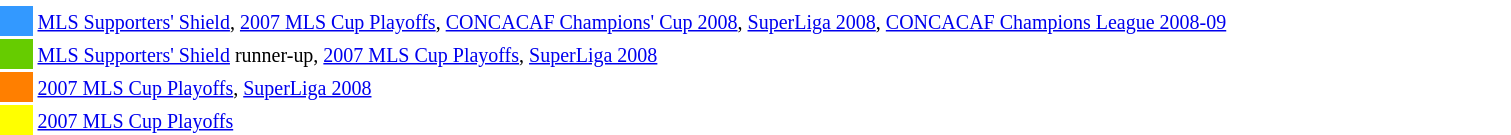<table width=80%>
<tr>
<td style="width: 20px;"></td>
<td bgcolor=#ffffff></td>
</tr>
<tr>
<td bgcolor=#3399FF></td>
<td bgcolor=#ffffff><small><a href='#'>MLS Supporters' Shield</a>, <a href='#'>2007 MLS Cup Playoffs</a>, <a href='#'>CONCACAF Champions' Cup 2008</a>, <a href='#'>SuperLiga 2008</a>, <a href='#'>CONCACAF Champions League 2008-09</a></small></td>
</tr>
<tr>
<td bgcolor=#66CC00></td>
<td bgcolor=#ffffff><small><a href='#'>MLS Supporters' Shield</a> runner-up, <a href='#'>2007 MLS Cup Playoffs</a>, <a href='#'>SuperLiga 2008</a></small></td>
</tr>
<tr>
<td bgcolor=#FF7F00></td>
<td bgcolor=#ffffff><small><a href='#'>2007 MLS Cup Playoffs</a>, <a href='#'>SuperLiga 2008</a></small></td>
</tr>
<tr>
<td bgcolor=#FFFF00></td>
<td bgcolor=#ffffff><small><a href='#'>2007 MLS Cup Playoffs</a></small></td>
</tr>
</table>
